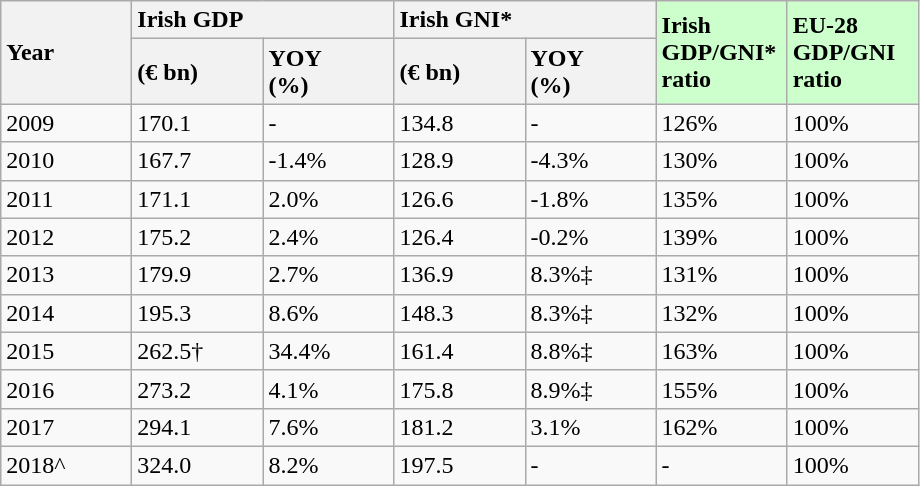<table class="wikitable sortable" style="text-align:left">
<tr>
<th rowspan="2" style="width:80px;text-align:left">Year<br></th>
<th colspan="2" style="width:80px;text-align:left">Irish GDP<br></th>
<th colspan="2" style="width:80px;text-align:left">Irish GNI*<br></th>
<th rowspan="2" style="width:80px;background:#cfc;text-align:left">Irish<br>GDP/GNI*<br>ratio</th>
<th rowspan="2" style="width:80px;background:#cfc;text-align:left">EU-28<br>GDP/GNI<br>ratio</th>
</tr>
<tr>
<th style="width:80px;text-align:left">(€ bn)</th>
<th style="width:80px;text-align:left">YOY<br>(%)</th>
<th style="width:80px;text-align:left">(€ bn)</th>
<th style="width:80px;text-align:left">YOY<br>(%)</th>
</tr>
<tr>
<td>2009</td>
<td>170.1</td>
<td>-</td>
<td>134.8</td>
<td>-</td>
<td>126%</td>
<td>100%</td>
</tr>
<tr>
<td>2010</td>
<td>167.7</td>
<td>-1.4%</td>
<td>128.9</td>
<td>-4.3%</td>
<td>130%</td>
<td>100%</td>
</tr>
<tr>
<td>2011</td>
<td>171.1</td>
<td>2.0%</td>
<td>126.6</td>
<td>-1.8%</td>
<td>135%</td>
<td>100%</td>
</tr>
<tr>
<td>2012</td>
<td>175.2</td>
<td>2.4%</td>
<td>126.4</td>
<td>-0.2%</td>
<td>139%</td>
<td>100%</td>
</tr>
<tr>
<td>2013</td>
<td>179.9</td>
<td>2.7%</td>
<td>136.9</td>
<td>8.3%‡</td>
<td>131%</td>
<td>100%</td>
</tr>
<tr>
<td>2014</td>
<td>195.3</td>
<td>8.6%</td>
<td>148.3</td>
<td>8.3%‡</td>
<td>132%</td>
<td>100%</td>
</tr>
<tr>
<td>2015</td>
<td>262.5†</td>
<td>34.4%</td>
<td>161.4</td>
<td>8.8%‡</td>
<td>163%</td>
<td>100%</td>
</tr>
<tr>
<td>2016</td>
<td>273.2</td>
<td>4.1%</td>
<td>175.8</td>
<td>8.9%‡</td>
<td>155%</td>
<td>100%</td>
</tr>
<tr>
<td>2017</td>
<td>294.1</td>
<td>7.6%</td>
<td>181.2</td>
<td>3.1%</td>
<td>162%</td>
<td>100%</td>
</tr>
<tr>
<td>2018^</td>
<td>324.0</td>
<td>8.2%</td>
<td>197.5</td>
<td>-</td>
<td>-</td>
<td>100%</td>
</tr>
</table>
